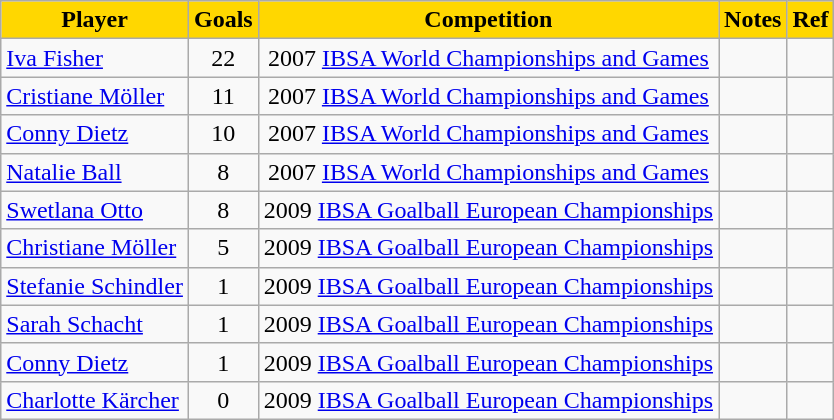<table class="wikitable">
<tr style="text-align:center; background:gold;">
<td><strong>Player</strong></td>
<td><strong>Goals</strong></td>
<td><strong>Competition</strong></td>
<td><strong>Notes</strong></td>
<td><strong>Ref</strong></td>
</tr>
<tr style="text-align:center;">
<td align="left"><a href='#'>Iva Fisher</a></td>
<td>22</td>
<td>2007 <a href='#'>IBSA World Championships and Games</a></td>
<td></td>
<td></td>
</tr>
<tr style="text-align:center;">
<td align="left"><a href='#'>Cristiane Möller</a></td>
<td>11</td>
<td>2007 <a href='#'>IBSA World Championships and Games</a></td>
<td></td>
<td></td>
</tr>
<tr style="text-align:center;">
<td align="left"><a href='#'>Conny Dietz</a></td>
<td>10</td>
<td>2007 <a href='#'>IBSA World Championships and Games</a></td>
<td></td>
<td></td>
</tr>
<tr style="text-align:center;">
<td align="left"><a href='#'>Natalie Ball</a></td>
<td>8</td>
<td>2007 <a href='#'>IBSA World Championships and Games</a></td>
<td></td>
<td></td>
</tr>
<tr style="text-align:center;">
<td align="left"><a href='#'>Swetlana Otto</a></td>
<td>8</td>
<td>2009 <a href='#'>IBSA Goalball European Championships</a></td>
<td></td>
<td></td>
</tr>
<tr style="text-align:center;">
<td align="left"><a href='#'>Christiane Möller</a></td>
<td>5</td>
<td>2009 <a href='#'>IBSA Goalball European Championships</a></td>
<td></td>
<td></td>
</tr>
<tr style="text-align:center;">
<td align="left"><a href='#'>Stefanie Schindler</a></td>
<td>1</td>
<td>2009 <a href='#'>IBSA Goalball European Championships</a></td>
<td></td>
<td></td>
</tr>
<tr style="text-align:center;">
<td align="left"><a href='#'>Sarah Schacht</a></td>
<td>1</td>
<td>2009 <a href='#'>IBSA Goalball European Championships</a></td>
<td></td>
<td></td>
</tr>
<tr style="text-align:center;">
<td align="left"><a href='#'>Conny Dietz</a></td>
<td>1</td>
<td>2009 <a href='#'>IBSA Goalball European Championships</a></td>
<td></td>
<td></td>
</tr>
<tr style="text-align:center;">
<td align="left"><a href='#'>Charlotte Kärcher</a></td>
<td>0</td>
<td>2009 <a href='#'>IBSA Goalball European Championships</a></td>
<td></td>
<td></td>
</tr>
</table>
